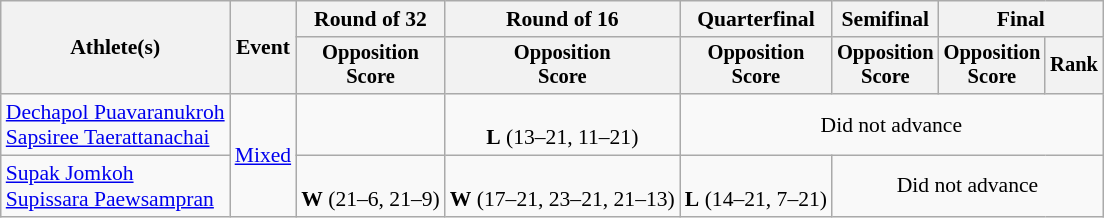<table class="wikitable" style="font-size:90%">
<tr>
<th rowspan=2>Athlete(s)</th>
<th rowspan=2>Event</th>
<th>Round of 32</th>
<th>Round of 16</th>
<th>Quarterfinal</th>
<th>Semifinal</th>
<th colspan=2>Final</th>
</tr>
<tr style="font-size:95%">
<th>Opposition<br>Score</th>
<th>Opposition<br>Score</th>
<th>Opposition<br>Score</th>
<th>Opposition<br>Score</th>
<th>Opposition<br>Score</th>
<th>Rank</th>
</tr>
<tr align=center>
<td align=left><a href='#'>Dechapol Puavaranukroh</a><br><a href='#'>Sapsiree Taerattanachai</a></td>
<td align=left rowspan="2"><a href='#'>Mixed</a></td>
<td></td>
<td> <br><strong>L</strong> (13–21, 11–21)</td>
<td colspan=4>Did not advance</td>
</tr>
<tr align=center>
<td align=left><a href='#'>Supak Jomkoh</a><br><a href='#'>Supissara Paewsampran</a></td>
<td> <br><strong>W</strong> (21–6, 21–9)</td>
<td> <br><strong>W</strong> (17–21, 23–21, 21–13)</td>
<td> <br><strong>L</strong> (14–21, 7–21)</td>
<td colspan=3>Did not advance</td>
</tr>
</table>
